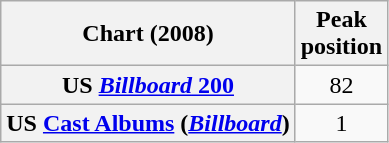<table class="wikitable sortable plainrowheaders" style="text-align:center">
<tr>
<th scope="col">Chart (2008)</th>
<th scope="col">Peak<br>position</th>
</tr>
<tr>
<th scope="row">US <a href='#'><em>Billboard</em> 200</a></th>
<td>82</td>
</tr>
<tr>
<th scope="row">US <a href='#'>Cast Albums</a> (<em><a href='#'>Billboard</a></em>)</th>
<td>1</td>
</tr>
</table>
